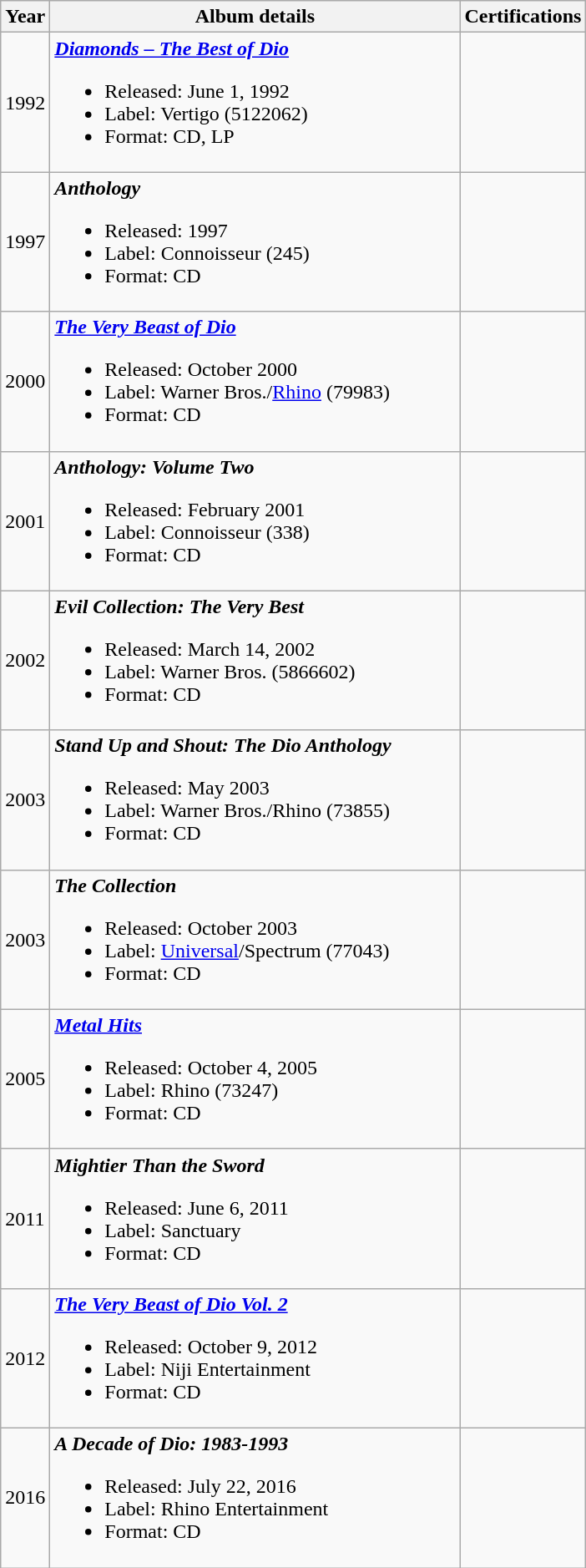<table class="wikitable">
<tr>
<th>Year</th>
<th style="width:20em">Album details</th>
<th>Certifications</th>
</tr>
<tr>
<td>1992</td>
<td><strong><em><a href='#'>Diamonds – The Best of Dio</a></em></strong><br><ul><li>Released: June 1, 1992</li><li>Label: Vertigo (5122062)</li><li>Format: CD, LP</li></ul></td>
<td></td>
</tr>
<tr>
<td>1997</td>
<td><strong><em>Anthology</em></strong><br><ul><li>Released: 1997</li><li>Label: Connoisseur (245)</li><li>Format: CD</li></ul></td>
<td></td>
</tr>
<tr>
<td>2000</td>
<td><strong><em><a href='#'>The Very Beast of Dio</a></em></strong><br><ul><li>Released: October 2000</li><li>Label: Warner Bros./<a href='#'>Rhino</a> (79983)</li><li>Format: CD</li></ul></td>
<td><br></td>
</tr>
<tr>
<td>2001</td>
<td><strong><em>Anthology: Volume Two</em></strong><br><ul><li>Released: February 2001</li><li>Label: Connoisseur (338)</li><li>Format: CD</li></ul></td>
<td></td>
</tr>
<tr>
<td>2002</td>
<td><strong><em>Evil Collection: The Very Best</em></strong><br><ul><li>Released: March 14, 2002</li><li>Label: Warner Bros. (5866602)</li><li>Format: CD</li></ul></td>
<td></td>
</tr>
<tr>
<td>2003</td>
<td><strong><em>Stand Up and Shout: The Dio Anthology</em></strong><br><ul><li>Released: May 2003</li><li>Label: Warner Bros./Rhino (73855)</li><li>Format: CD</li></ul></td>
<td></td>
</tr>
<tr>
<td>2003</td>
<td><strong><em>The Collection</em></strong><br><ul><li>Released: October 2003</li><li>Label: <a href='#'>Universal</a>/Spectrum (77043)</li><li>Format: CD</li></ul></td>
<td><br></td>
</tr>
<tr>
<td>2005</td>
<td><strong><em><a href='#'>Metal Hits</a></em></strong><br><ul><li>Released: October 4, 2005</li><li>Label: Rhino (73247)</li><li>Format: CD</li></ul></td>
<td></td>
</tr>
<tr>
<td>2011</td>
<td><strong><em>Mightier Than the Sword</em></strong><br><ul><li>Released: June 6, 2011</li><li>Label: Sanctuary</li><li>Format: CD</li></ul></td>
<td></td>
</tr>
<tr>
<td>2012</td>
<td><strong><em><a href='#'>The Very Beast of Dio Vol. 2</a></em></strong><br><ul><li>Released: October 9, 2012</li><li>Label: Niji Entertainment</li><li>Format: CD</li></ul></td>
<td></td>
</tr>
<tr>
<td>2016</td>
<td><strong><em>A Decade of Dio: 1983-1993</em></strong><br><ul><li>Released: July 22, 2016</li><li>Label:  Rhino Entertainment</li><li>Format: CD</li></ul></td>
<td></td>
</tr>
</table>
